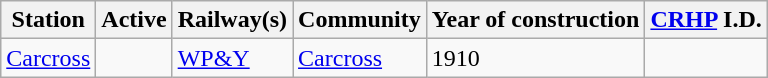<table class="wikitable sortable">
<tr>
<th>Station</th>
<th>Active</th>
<th>Railway(s)</th>
<th>Community</th>
<th>Year of construction</th>
<th><a href='#'>CRHP</a> I.D.</th>
</tr>
<tr>
<td><a href='#'>Carcross</a></td>
<td></td>
<td><a href='#'>WP&Y</a></td>
<td><a href='#'>Carcross</a></td>
<td>1910</td>
<td></td>
</tr>
</table>
